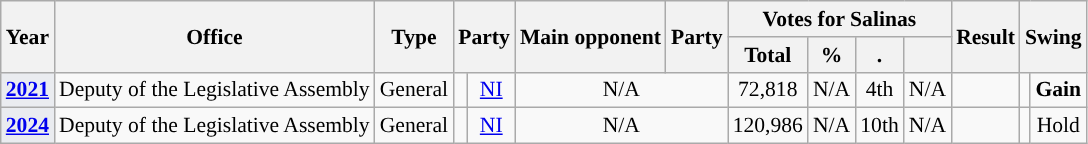<table class="wikitable" style="font-size:90%; text-align:center;">
<tr>
<th rowspan="2">Year</th>
<th rowspan="2">Office</th>
<th rowspan="2">Type</th>
<th colspan="2" rowspan="2">Party</th>
<th rowspan="2">Main opponent</th>
<th colspan="2" rowspan="2">Party</th>
<th colspan="4">Votes for Salinas</th>
<th rowspan="2">Result</th>
<th colspan="2" rowspan="2">Swing</th>
</tr>
<tr>
<th>Total</th>
<th>%</th>
<th>.</th>
<th></th>
</tr>
<tr>
<th style="background-color:#EAECF0;"><a href='#'>2021</a></th>
<td>Deputy of the Legislative Assembly</td>
<td>General</td>
<td style="background-color:"></td>
<td><a href='#'>NI</a></td>
<td colspan="3">N/A</td>
<td>72,818</td>
<td>N/A</td>
<td>4th</td>
<td>N/A</td>
<td></td>
<td style="background-color:"></td>
<td><strong>Gain</strong></td>
</tr>
<tr>
<th style="background-color:#EAECF0;"><a href='#'>2024</a></th>
<td>Deputy of the Legislative Assembly</td>
<td>General</td>
<td style="background-color:"></td>
<td><a href='#'>NI</a></td>
<td colspan="3">N/A</td>
<td>120,986</td>
<td>N/A</td>
<td>10th</td>
<td>N/A</td>
<td></td>
<td style="background-color:"></td>
<td>Hold</td>
</tr>
</table>
